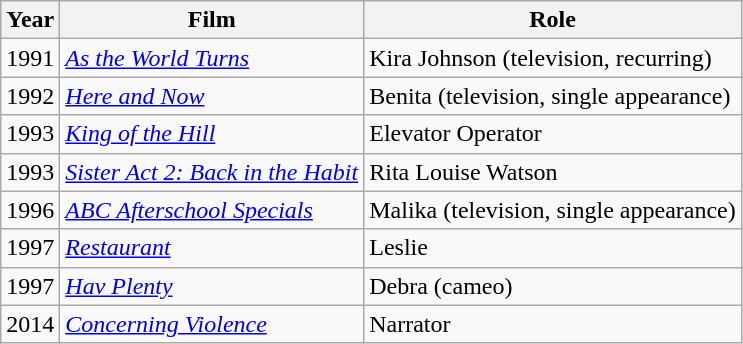<table class="wikitable sortable">
<tr>
<th scope="col">Year</th>
<th scope="col">Film</th>
<th scope="col">Role</th>
</tr>
<tr>
<td>1991</td>
<td scope="row"><em><a href='#'>As the World Turns</a></em></td>
<td>Kira Johnson (television, recurring)</td>
</tr>
<tr>
<td>1992</td>
<td scope="row"><em><a href='#'>Here and Now</a></em></td>
<td>Benita (television, single appearance)</td>
</tr>
<tr>
<td>1993</td>
<td scope="row"><em><a href='#'>King of the Hill</a></em></td>
<td>Elevator Operator</td>
</tr>
<tr>
<td>1993</td>
<td scope="row"><em><a href='#'>Sister Act 2: Back in the Habit</a></em></td>
<td>Rita Louise Watson</td>
</tr>
<tr>
<td>1996</td>
<td scope="row"><em><a href='#'>ABC Afterschool Specials</a></em></td>
<td>Malika (television, single appearance)</td>
</tr>
<tr>
<td>1997</td>
<td scope="row"><em><a href='#'>Restaurant</a></em></td>
<td>Leslie</td>
</tr>
<tr>
<td>1997</td>
<td scope="row"><em><a href='#'>Hav Plenty</a></em></td>
<td>Debra (cameo)</td>
</tr>
<tr>
<td>2014</td>
<td scope="row"><em><a href='#'>Concerning Violence</a></em></td>
<td>Narrator</td>
</tr>
</table>
